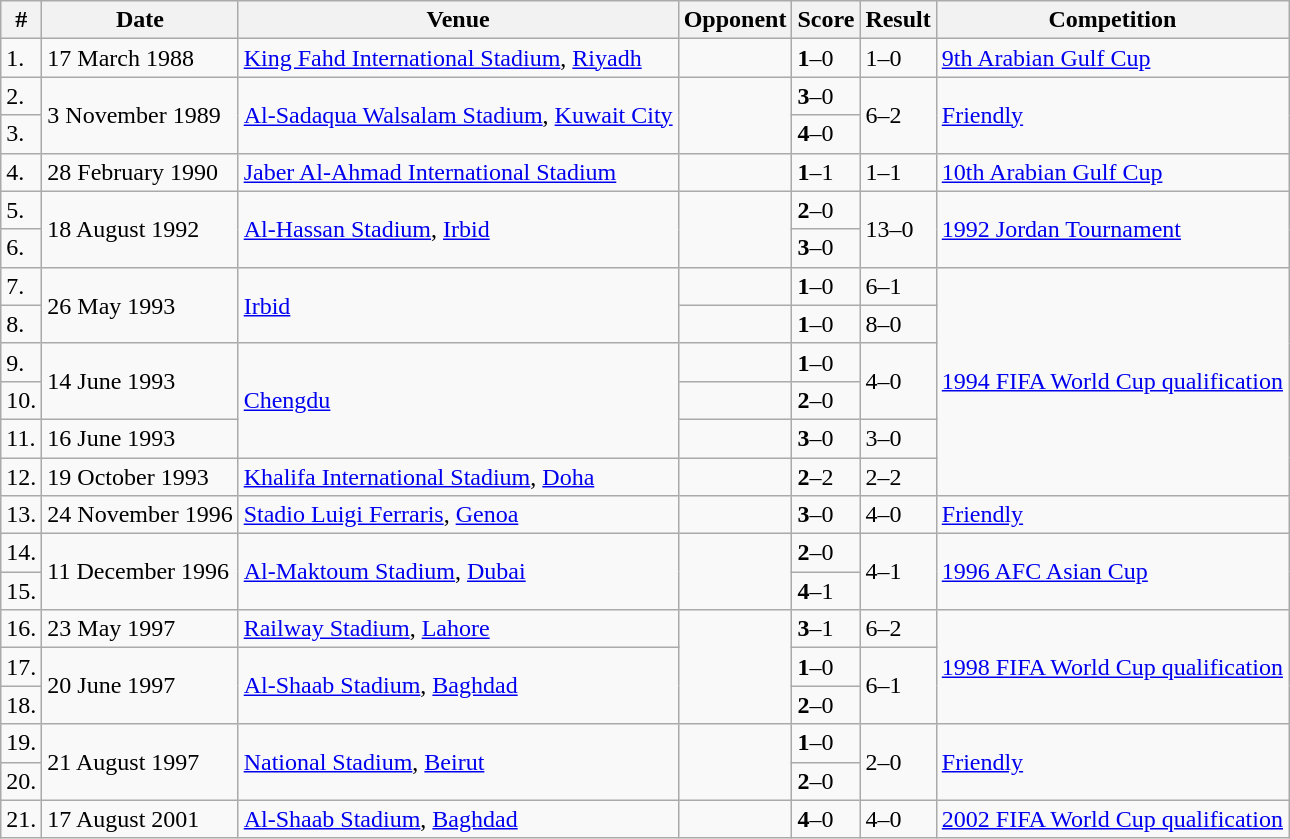<table class="wikitable">
<tr>
<th>#</th>
<th>Date</th>
<th>Venue</th>
<th>Opponent</th>
<th>Score</th>
<th>Result</th>
<th>Competition</th>
</tr>
<tr>
<td>1.</td>
<td>17 March 1988</td>
<td><a href='#'>King Fahd International Stadium</a>, <a href='#'>Riyadh</a></td>
<td></td>
<td><strong>1</strong>–0</td>
<td>1–0</td>
<td><a href='#'>9th Arabian Gulf Cup</a></td>
</tr>
<tr>
<td>2.</td>
<td rowspan="2">3 November 1989</td>
<td rowspan="2"><a href='#'>Al-Sadaqua Walsalam Stadium</a>, <a href='#'>Kuwait City</a></td>
<td rowspan="2"></td>
<td><strong>3</strong>–0</td>
<td rowspan="2">6–2</td>
<td rowspan="2"><a href='#'>Friendly</a></td>
</tr>
<tr>
<td>3.</td>
<td><strong>4</strong>–0</td>
</tr>
<tr>
<td>4.</td>
<td>28 February 1990</td>
<td><a href='#'>Jaber Al-Ahmad International Stadium</a></td>
<td></td>
<td><strong>1</strong>–1</td>
<td>1–1</td>
<td><a href='#'>10th Arabian Gulf Cup</a></td>
</tr>
<tr>
<td>5.</td>
<td rowspan="2">18 August 1992</td>
<td rowspan="2"><a href='#'>Al-Hassan Stadium</a>, <a href='#'>Irbid</a></td>
<td rowspan="2"></td>
<td><strong>2</strong>–0</td>
<td rowspan="2">13–0</td>
<td rowspan="2"><a href='#'>1992 Jordan Tournament</a></td>
</tr>
<tr>
<td>6.</td>
<td><strong>3</strong>–0</td>
</tr>
<tr>
<td>7.</td>
<td rowspan="2">26 May 1993</td>
<td rowspan="2"><a href='#'>Irbid</a></td>
<td></td>
<td><strong>1</strong>–0</td>
<td>6–1</td>
<td rowspan="6"><a href='#'>1994 FIFA World Cup qualification</a></td>
</tr>
<tr>
<td>8.</td>
<td></td>
<td><strong>1</strong>–0</td>
<td>8–0</td>
</tr>
<tr>
<td>9.</td>
<td rowspan="2">14 June 1993</td>
<td rowspan="3"><a href='#'>Chengdu</a></td>
<td></td>
<td><strong>1</strong>–0</td>
<td rowspan="2">4–0</td>
</tr>
<tr>
<td>10.</td>
<td></td>
<td><strong>2</strong>–0</td>
</tr>
<tr>
<td>11.</td>
<td>16 June 1993</td>
<td></td>
<td><strong>3</strong>–0</td>
<td>3–0</td>
</tr>
<tr>
<td>12.</td>
<td>19 October 1993</td>
<td><a href='#'>Khalifa International Stadium</a>, <a href='#'>Doha</a></td>
<td></td>
<td><strong>2</strong>–2</td>
<td>2–2</td>
</tr>
<tr>
<td>13.</td>
<td>24 November 1996</td>
<td><a href='#'>Stadio Luigi Ferraris</a>, <a href='#'>Genoa</a></td>
<td></td>
<td><strong>3</strong>–0</td>
<td>4–0</td>
<td><a href='#'>Friendly</a></td>
</tr>
<tr>
<td>14.</td>
<td rowspan="2">11 December 1996</td>
<td rowspan="2"><a href='#'>Al-Maktoum Stadium</a>, <a href='#'>Dubai</a></td>
<td rowspan="2"></td>
<td><strong>2</strong>–0</td>
<td rowspan="2">4–1</td>
<td rowspan="2"><a href='#'>1996 AFC Asian Cup</a></td>
</tr>
<tr>
<td>15.</td>
<td><strong>4</strong>–1</td>
</tr>
<tr>
<td>16.</td>
<td>23 May 1997</td>
<td><a href='#'>Railway Stadium</a>, <a href='#'>Lahore</a></td>
<td rowspan="3"></td>
<td><strong>3</strong>–1</td>
<td>6–2</td>
<td rowspan="3"><a href='#'>1998 FIFA World Cup qualification</a></td>
</tr>
<tr>
<td>17.</td>
<td rowspan="2">20 June 1997</td>
<td rowspan="2"><a href='#'>Al-Shaab Stadium</a>, <a href='#'>Baghdad</a></td>
<td><strong>1</strong>–0</td>
<td rowspan="2">6–1</td>
</tr>
<tr>
<td>18.</td>
<td><strong>2</strong>–0</td>
</tr>
<tr>
<td>19.</td>
<td rowspan="2">21 August 1997</td>
<td rowspan="2"><a href='#'>National Stadium</a>, <a href='#'>Beirut</a></td>
<td rowspan="2"></td>
<td><strong>1</strong>–0</td>
<td rowspan="2">2–0</td>
<td rowspan="2"><a href='#'>Friendly</a></td>
</tr>
<tr>
<td>20.</td>
<td><strong>2</strong>–0</td>
</tr>
<tr>
<td>21.</td>
<td>17 August 2001</td>
<td><a href='#'>Al-Shaab Stadium</a>, <a href='#'>Baghdad</a></td>
<td></td>
<td><strong>4</strong>–0</td>
<td>4–0</td>
<td><a href='#'>2002 FIFA World Cup qualification</a></td>
</tr>
</table>
